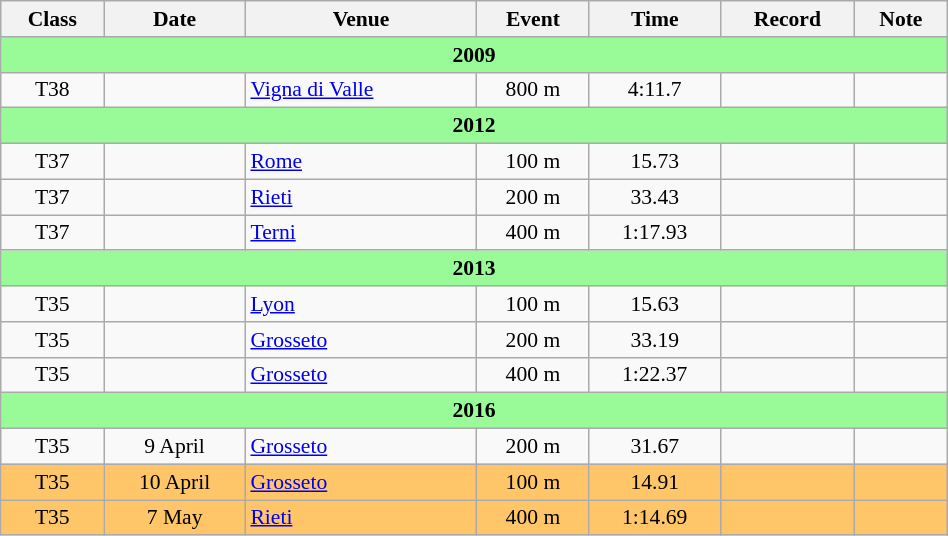<table class="wikitable" width=50% style="font-size:90%; text-align:center;">
<tr>
<th>Class</th>
<th>Date</th>
<th>Venue</th>
<th>Event</th>
<th>Time</th>
<th>Record</th>
<th>Note</th>
</tr>
<tr>
<td colspan=7 style="background:Palegreen;"><strong>2009</strong></td>
</tr>
<tr>
<td>T38</td>
<td></td>
<td align=left> <a href='#'>Vigna di Valle</a></td>
<td>800 m</td>
<td>4:11.7</td>
<td></td>
<td></td>
</tr>
<tr>
<td colspan=7 style="background:Palegreen;"><strong>2012</strong></td>
</tr>
<tr>
<td>T37</td>
<td></td>
<td align=left> <a href='#'>Rome</a></td>
<td>100 m</td>
<td>15.73</td>
<td></td>
<td></td>
</tr>
<tr>
<td>T37</td>
<td></td>
<td align=left> <a href='#'>Rieti</a></td>
<td>200 m</td>
<td>33.43</td>
<td></td>
<td></td>
</tr>
<tr>
<td>T37</td>
<td></td>
<td align=left> <a href='#'>Terni</a></td>
<td>400 m</td>
<td>1:17.93</td>
<td></td>
<td></td>
</tr>
<tr>
<td colspan=7 style="background:Palegreen;"><strong>2013</strong></td>
</tr>
<tr>
<td>T35</td>
<td></td>
<td align=left> <a href='#'>Lyon</a></td>
<td>100 m</td>
<td>15.63</td>
<td></td>
<td></td>
</tr>
<tr>
<td>T35</td>
<td></td>
<td align=left> <a href='#'>Grosseto</a></td>
<td>200 m</td>
<td>33.19</td>
<td></td>
<td></td>
</tr>
<tr>
<td>T35</td>
<td></td>
<td align=left> <a href='#'>Grosseto</a></td>
<td>400 m</td>
<td>1:22.37</td>
<td></td>
<td></td>
</tr>
<tr>
<td colspan=7 style="background:Palegreen;"><strong>2016</strong></td>
</tr>
<tr>
<td>T35</td>
<td>9 April</td>
<td align=left> <a href='#'>Grosseto</a></td>
<td>200 m</td>
<td>31.67</td>
<td></td>
<td></td>
</tr>
<tr bgcolor=FFC569>
<td>T35</td>
<td>10 April</td>
<td align=left> <a href='#'>Grosseto</a></td>
<td>100 m</td>
<td>14.91</td>
<td></td>
<td></td>
</tr>
<tr bgcolor=FFC569>
<td>T35</td>
<td>7 May</td>
<td align=left> <a href='#'>Rieti</a></td>
<td>400 m</td>
<td>1:14.69</td>
<td></td>
<td></td>
</tr>
</table>
